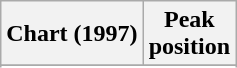<table class="wikitable sortable plainrowheaders">
<tr>
<th>Chart (1997)</th>
<th>Peak<br>position</th>
</tr>
<tr>
</tr>
<tr>
</tr>
</table>
